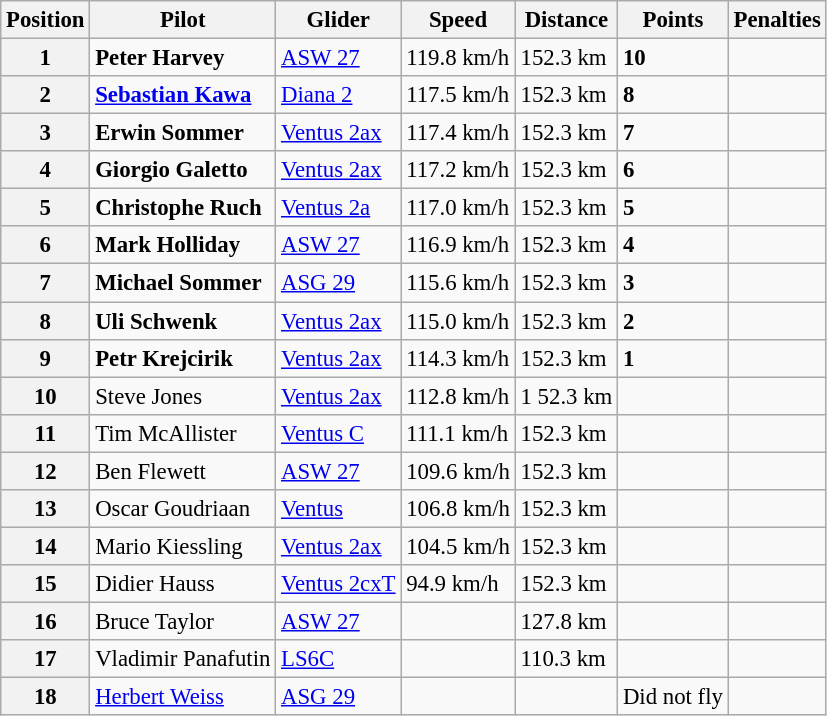<table class="wikitable" style="font-size: 95%;">
<tr>
<th>Position</th>
<th>Pilot</th>
<th>Glider</th>
<th>Speed</th>
<th>Distance</th>
<th>Points</th>
<th>Penalties</th>
</tr>
<tr>
<th>1</th>
<td> <strong>Peter Harvey</strong></td>
<td><a href='#'>ASW 27</a></td>
<td>119.8 km/h</td>
<td>152.3 km</td>
<td><strong>10</strong></td>
<td></td>
</tr>
<tr>
<th>2</th>
<td> <strong><a href='#'>Sebastian Kawa</a></strong></td>
<td><a href='#'>Diana 2</a></td>
<td>117.5 km/h</td>
<td>152.3 km</td>
<td><strong>8</strong></td>
<td></td>
</tr>
<tr>
<th>3</th>
<td> <strong>Erwin Sommer</strong></td>
<td><a href='#'>Ventus 2ax</a></td>
<td>117.4 km/h</td>
<td>152.3 km</td>
<td><strong>7</strong></td>
<td></td>
</tr>
<tr>
<th>4</th>
<td> <strong>Giorgio Galetto</strong></td>
<td><a href='#'>Ventus 2ax</a></td>
<td>117.2 km/h</td>
<td>152.3 km</td>
<td><strong>6</strong></td>
<td></td>
</tr>
<tr>
<th>5</th>
<td> <strong>Christophe Ruch</strong></td>
<td><a href='#'>Ventus 2a</a></td>
<td>117.0 km/h</td>
<td>152.3 km</td>
<td><strong>5</strong></td>
<td></td>
</tr>
<tr>
<th>6</th>
<td> <strong>Mark Holliday</strong></td>
<td><a href='#'>ASW 27</a></td>
<td>116.9 km/h</td>
<td>152.3 km</td>
<td><strong>4</strong></td>
<td></td>
</tr>
<tr>
<th>7</th>
<td> <strong>Michael Sommer</strong></td>
<td><a href='#'>ASG 29</a></td>
<td>115.6 km/h</td>
<td>152.3 km</td>
<td><strong>3</strong></td>
<td></td>
</tr>
<tr>
<th>8</th>
<td> <strong>Uli Schwenk</strong></td>
<td><a href='#'>Ventus 2ax</a></td>
<td>115.0 km/h</td>
<td>152.3 km</td>
<td><strong>2</strong></td>
<td></td>
</tr>
<tr>
<th>9</th>
<td> <strong>Petr Krejcirik</strong></td>
<td><a href='#'>Ventus 2ax</a></td>
<td>114.3 km/h</td>
<td>152.3 km</td>
<td><strong>1</strong></td>
<td></td>
</tr>
<tr>
<th>10</th>
<td> Steve Jones</td>
<td><a href='#'>Ventus 2ax</a></td>
<td>112.8 km/h</td>
<td>1 52.3 km</td>
<td></td>
<td></td>
</tr>
<tr>
<th>11</th>
<td> Tim McAllister</td>
<td><a href='#'>Ventus C</a></td>
<td>111.1 km/h</td>
<td>152.3 km</td>
<td></td>
<td></td>
</tr>
<tr>
<th>12</th>
<td> Ben Flewett</td>
<td><a href='#'>ASW 27</a></td>
<td>109.6 km/h</td>
<td>152.3 km</td>
<td></td>
<td></td>
</tr>
<tr>
<th>13</th>
<td> Oscar Goudriaan</td>
<td><a href='#'>Ventus</a></td>
<td>106.8 km/h</td>
<td>152.3 km</td>
<td></td>
<td></td>
</tr>
<tr>
<th>14</th>
<td> Mario Kiessling</td>
<td><a href='#'>Ventus 2ax</a></td>
<td>104.5 km/h</td>
<td>152.3 km</td>
<td></td>
<td></td>
</tr>
<tr>
<th>15</th>
<td> Didier Hauss</td>
<td><a href='#'>Ventus 2cxT</a></td>
<td>94.9 km/h</td>
<td>152.3 km</td>
<td></td>
<td></td>
</tr>
<tr>
<th>16</th>
<td> Bruce Taylor</td>
<td><a href='#'>ASW 27</a></td>
<td></td>
<td>127.8 km</td>
<td></td>
<td></td>
</tr>
<tr>
<th>17</th>
<td> Vladimir Panafutin</td>
<td><a href='#'>LS6C</a></td>
<td></td>
<td>110.3 km</td>
<td></td>
<td></td>
</tr>
<tr>
<th>18</th>
<td> <a href='#'>Herbert Weiss</a></td>
<td><a href='#'>ASG 29</a></td>
<td></td>
<td></td>
<td>Did not fly</td>
<td></td>
</tr>
</table>
